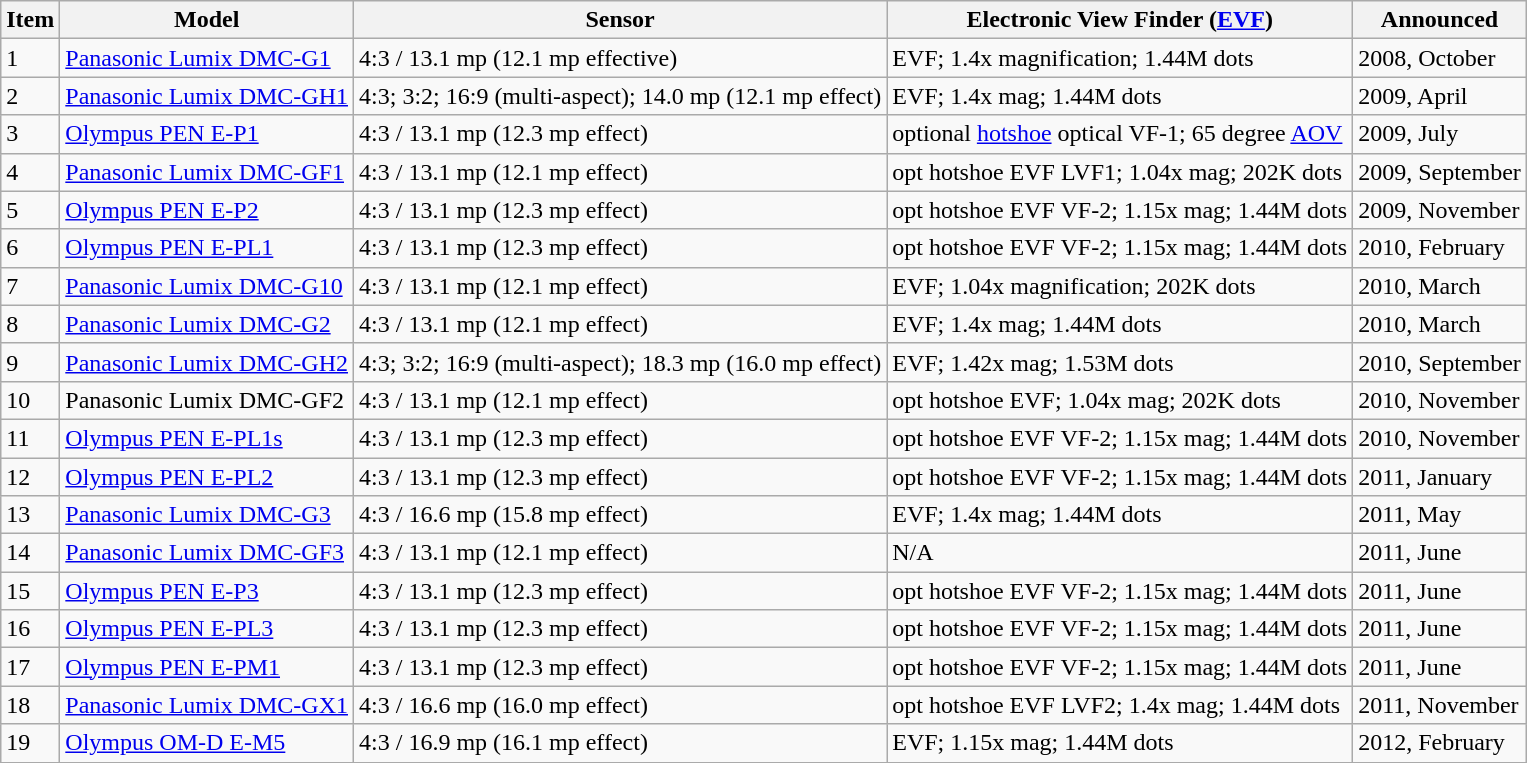<table class="wikitable sortable">
<tr>
<th>Item</th>
<th>Model</th>
<th>Sensor</th>
<th>Electronic View Finder (<a href='#'>EVF</a>)</th>
<th>Announced</th>
</tr>
<tr>
<td>1</td>
<td><a href='#'>Panasonic Lumix DMC-G1</a></td>
<td>4:3 / 13.1 mp (12.1 mp effective)</td>
<td>EVF; 1.4x magnification; 1.44M dots</td>
<td>2008, October </td>
</tr>
<tr>
<td>2</td>
<td><a href='#'>Panasonic Lumix DMC-GH1</a></td>
<td>4:3; 3:2; 16:9 (multi-aspect); 14.0 mp (12.1 mp effect)</td>
<td>EVF; 1.4x mag; 1.44M dots</td>
<td>2009, April </td>
</tr>
<tr>
<td>3</td>
<td><a href='#'>Olympus PEN E-P1</a></td>
<td>4:3 / 13.1 mp (12.3 mp effect)</td>
<td>optional <a href='#'>hotshoe</a> optical VF-1; 65 degree <a href='#'>AOV</a></td>
<td>2009, July </td>
</tr>
<tr>
<td>4</td>
<td><a href='#'>Panasonic Lumix DMC-GF1</a></td>
<td>4:3 / 13.1 mp (12.1 mp effect)</td>
<td>opt hotshoe EVF LVF1; 1.04x mag; 202K dots</td>
<td>2009, September </td>
</tr>
<tr>
<td>5</td>
<td><a href='#'>Olympus PEN E-P2</a></td>
<td>4:3 / 13.1 mp (12.3 mp effect)</td>
<td>opt hotshoe EVF VF-2; 1.15x mag; 1.44M dots</td>
<td>2009, November </td>
</tr>
<tr>
<td>6</td>
<td><a href='#'>Olympus PEN E-PL1</a></td>
<td>4:3 / 13.1 mp (12.3 mp effect)</td>
<td>opt hotshoe EVF VF-2; 1.15x mag; 1.44M dots</td>
<td>2010, February </td>
</tr>
<tr>
<td>7</td>
<td><a href='#'>Panasonic Lumix DMC-G10</a></td>
<td>4:3 / 13.1 mp (12.1 mp effect)</td>
<td>EVF; 1.04x magnification; 202K dots</td>
<td>2010, March </td>
</tr>
<tr>
<td>8</td>
<td><a href='#'>Panasonic Lumix DMC-G2</a></td>
<td>4:3 / 13.1 mp (12.1 mp effect)</td>
<td>EVF; 1.4x mag; 1.44M dots</td>
<td>2010, March </td>
</tr>
<tr>
<td>9</td>
<td><a href='#'>Panasonic Lumix DMC-GH2</a></td>
<td>4:3; 3:2; 16:9 (multi-aspect); 18.3 mp (16.0 mp effect)</td>
<td>EVF; 1.42x mag; 1.53M dots</td>
<td>2010, September </td>
</tr>
<tr>
<td>10</td>
<td>Panasonic Lumix DMC-GF2</td>
<td>4:3 / 13.1 mp (12.1 mp effect)</td>
<td>opt hotshoe EVF; 1.04x mag; 202K dots</td>
<td>2010, November </td>
</tr>
<tr>
<td>11</td>
<td><a href='#'>Olympus PEN E-PL1s</a></td>
<td>4:3 / 13.1 mp (12.3 mp effect)</td>
<td>opt hotshoe EVF VF-2; 1.15x mag; 1.44M dots</td>
<td>2010, November </td>
</tr>
<tr>
<td>12</td>
<td><a href='#'>Olympus PEN E-PL2</a></td>
<td>4:3 / 13.1 mp (12.3 mp effect)</td>
<td>opt hotshoe EVF VF-2; 1.15x mag; 1.44M dots</td>
<td>2011, January </td>
</tr>
<tr>
<td>13</td>
<td><a href='#'>Panasonic Lumix DMC-G3</a></td>
<td>4:3 / 16.6 mp (15.8 mp effect)</td>
<td>EVF; 1.4x mag; 1.44M dots</td>
<td>2011, May </td>
</tr>
<tr>
<td>14</td>
<td><a href='#'>Panasonic Lumix DMC-GF3</a></td>
<td>4:3 / 13.1 mp (12.1 mp effect)</td>
<td>N/A</td>
<td>2011, June </td>
</tr>
<tr>
<td>15</td>
<td><a href='#'>Olympus PEN E-P3</a></td>
<td>4:3 / 13.1 mp (12.3 mp effect)</td>
<td>opt hotshoe EVF VF-2; 1.15x mag; 1.44M dots</td>
<td>2011, June</td>
</tr>
<tr>
<td>16</td>
<td><a href='#'>Olympus PEN E-PL3</a></td>
<td>4:3 / 13.1 mp (12.3 mp effect)</td>
<td>opt hotshoe EVF VF-2; 1.15x mag; 1.44M dots</td>
<td>2011, June</td>
</tr>
<tr>
<td>17</td>
<td><a href='#'>Olympus PEN E-PM1</a></td>
<td>4:3 / 13.1 mp (12.3 mp effect)</td>
<td>opt hotshoe EVF VF-2; 1.15x mag; 1.44M dots</td>
<td>2011, June</td>
</tr>
<tr>
<td>18</td>
<td><a href='#'>Panasonic Lumix DMC-GX1</a></td>
<td>4:3 / 16.6 mp (16.0 mp effect)</td>
<td>opt hotshoe EVF LVF2; 1.4x mag; 1.44M dots</td>
<td>2011, November</td>
</tr>
<tr>
<td>19</td>
<td><a href='#'>Olympus OM-D E-M5</a></td>
<td>4:3 / 16.9 mp (16.1 mp effect)</td>
<td>EVF; 1.15x mag; 1.44M dots</td>
<td>2012, February</td>
</tr>
</table>
